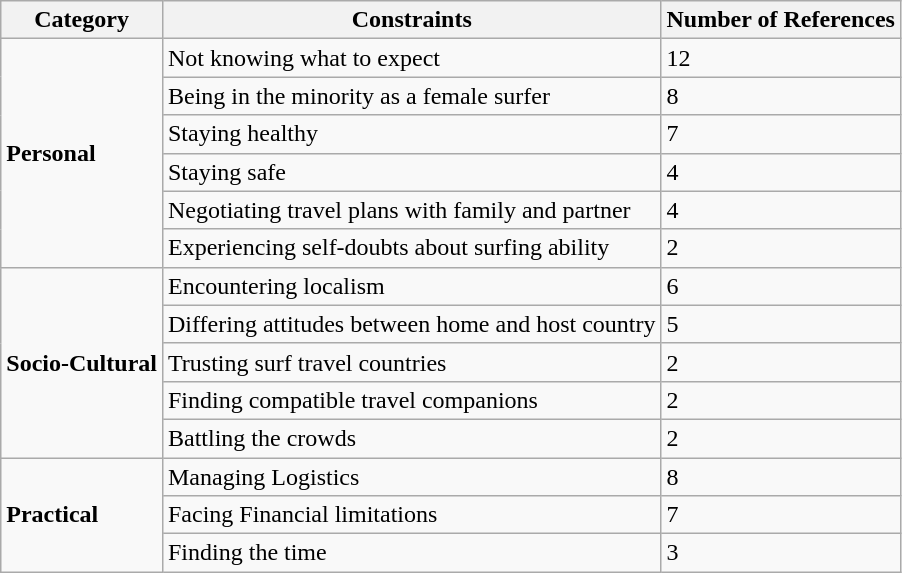<table class="wikitable">
<tr>
<th>Category</th>
<th>Constraints</th>
<th>Number of References</th>
</tr>
<tr>
<td rowspan=6><strong>Personal</strong></td>
<td>Not knowing what to expect</td>
<td>12</td>
</tr>
<tr>
<td>Being in the minority as a female surfer</td>
<td>8</td>
</tr>
<tr>
<td>Staying healthy</td>
<td>7</td>
</tr>
<tr>
<td>Staying safe</td>
<td>4</td>
</tr>
<tr>
<td>Negotiating travel plans with family and partner</td>
<td>4</td>
</tr>
<tr>
<td>Experiencing self-doubts about surfing ability</td>
<td>2</td>
</tr>
<tr>
<td rowspan=5><strong>Socio-Cultural</strong></td>
<td>Encountering localism</td>
<td>6</td>
</tr>
<tr>
<td>Differing attitudes between home and host country</td>
<td>5</td>
</tr>
<tr>
<td>Trusting surf travel countries</td>
<td>2</td>
</tr>
<tr>
<td>Finding compatible travel companions</td>
<td>2</td>
</tr>
<tr>
<td>Battling the crowds</td>
<td>2</td>
</tr>
<tr>
<td rowspan=3><strong>Practical</strong></td>
<td>Managing Logistics</td>
<td>8</td>
</tr>
<tr>
<td>Facing Financial limitations</td>
<td>7</td>
</tr>
<tr>
<td>Finding the time</td>
<td>3</td>
</tr>
</table>
